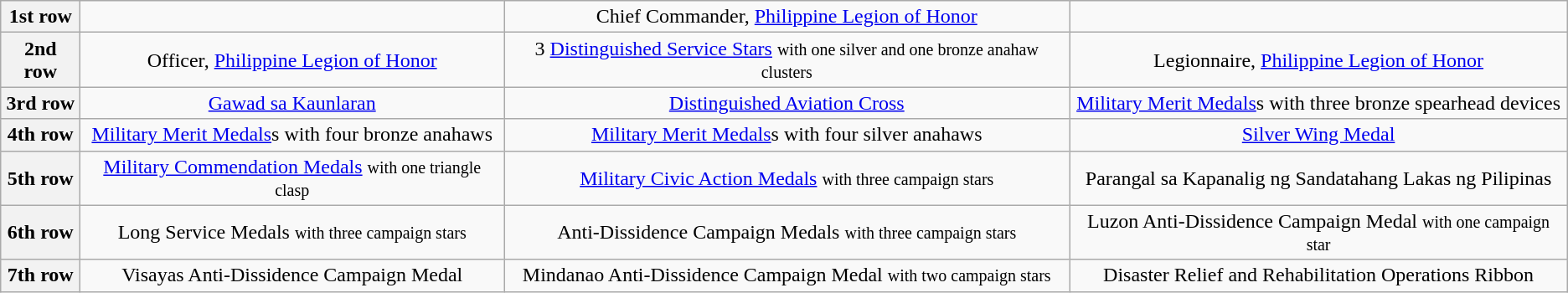<table class="wikitable">
<tr>
<th>1st row</th>
<td colspan="2" align="center"></td>
<td colspan="2" align="center">Chief Commander, <a href='#'>Philippine Legion of Honor</a></td>
<td colspan="2" align="center"></td>
</tr>
<tr>
<th>2nd row</th>
<td colspan="2" align="center">Officer, <a href='#'>Philippine Legion of Honor</a></td>
<td colspan="2" align="center">3 <a href='#'>Distinguished Service Stars</a> <small>with one silver and one bronze anahaw clusters</small></td>
<td colspan="2" align="center">Legionnaire, <a href='#'>Philippine Legion of Honor</a></td>
</tr>
<tr>
<th>3rd row</th>
<td colspan="2" align="center"><a href='#'>Gawad sa Kaunlaran</a></td>
<td colspan="2" align="center"><a href='#'>Distinguished Aviation Cross</a></td>
<td colspan="2" align="center"><a href='#'>Military Merit Medals</a>s with three bronze spearhead devices</td>
</tr>
<tr>
<th>4th row</th>
<td colspan="2" align="center"><a href='#'>Military Merit Medals</a>s with four bronze anahaws</td>
<td colspan="2" align="center"><a href='#'>Military Merit Medals</a>s with four silver anahaws</td>
<td colspan="2" align="center"><a href='#'>Silver Wing Medal</a></td>
</tr>
<tr>
<th>5th row</th>
<td colspan="2" align="center"><a href='#'>Military Commendation Medals</a> <small>with one triangle clasp</small></td>
<td colspan="2" align="center"><a href='#'>Military Civic Action Medals</a> <small>with three campaign stars</small></td>
<td colspan="2" align="center">Parangal sa Kapanalig ng Sandatahang Lakas ng Pilipinas</td>
</tr>
<tr>
<th>6th row</th>
<td colspan="2" align="center">Long Service Medals <small>with three campaign stars</small></td>
<td colspan="2" align="center">Anti-Dissidence Campaign Medals <small>with three campaign stars</small></td>
<td colspan="2" align="center">Luzon Anti-Dissidence Campaign Medal <small>with one campaign star</small></td>
</tr>
<tr>
<th>7th row</th>
<td colspan="2" align="center">Visayas Anti-Dissidence Campaign Medal</td>
<td colspan="2" align="center">Mindanao Anti-Dissidence Campaign Medal <small>with two campaign stars</small></td>
<td colspan="2" align="center">Disaster Relief and Rehabilitation Operations Ribbon</td>
</tr>
</table>
